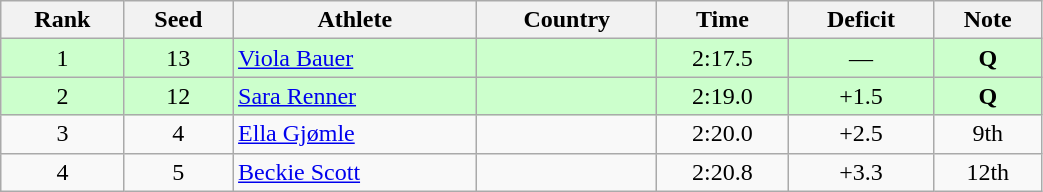<table class="wikitable sortable" style="text-align:center" width=55%>
<tr>
<th>Rank</th>
<th>Seed</th>
<th>Athlete</th>
<th>Country</th>
<th>Time</th>
<th>Deficit</th>
<th>Note</th>
</tr>
<tr bgcolor=ccffcc>
<td>1</td>
<td>13</td>
<td align=left><a href='#'>Viola Bauer</a></td>
<td align=left></td>
<td>2:17.5</td>
<td>—</td>
<td><strong>Q</strong></td>
</tr>
<tr bgcolor=ccffcc>
<td>2</td>
<td>12</td>
<td align=left><a href='#'>Sara Renner</a></td>
<td align=left></td>
<td>2:19.0</td>
<td>+1.5</td>
<td><strong>Q</strong></td>
</tr>
<tr>
<td>3</td>
<td>4</td>
<td align=left><a href='#'>Ella Gjømle</a></td>
<td align=left></td>
<td>2:20.0</td>
<td>+2.5</td>
<td>9th</td>
</tr>
<tr>
<td>4</td>
<td>5</td>
<td align=left><a href='#'>Beckie Scott</a></td>
<td align=left></td>
<td>2:20.8</td>
<td>+3.3</td>
<td>12th</td>
</tr>
</table>
